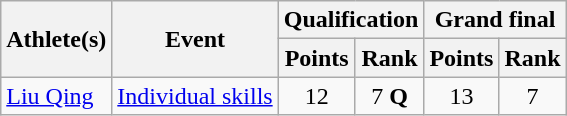<table class="wikitable">
<tr>
<th rowspan="2">Athlete(s)</th>
<th rowspan="2">Event</th>
<th colspan="2">Qualification</th>
<th colspan="2">Grand final</th>
</tr>
<tr>
<th>Points</th>
<th>Rank</th>
<th>Points</th>
<th>Rank</th>
</tr>
<tr>
<td><a href='#'>Liu Qing</a></td>
<td><a href='#'>Individual skills</a></td>
<td align="center">12</td>
<td align="center">7 <strong>Q</strong></td>
<td align="center">13</td>
<td align="center">7</td>
</tr>
</table>
